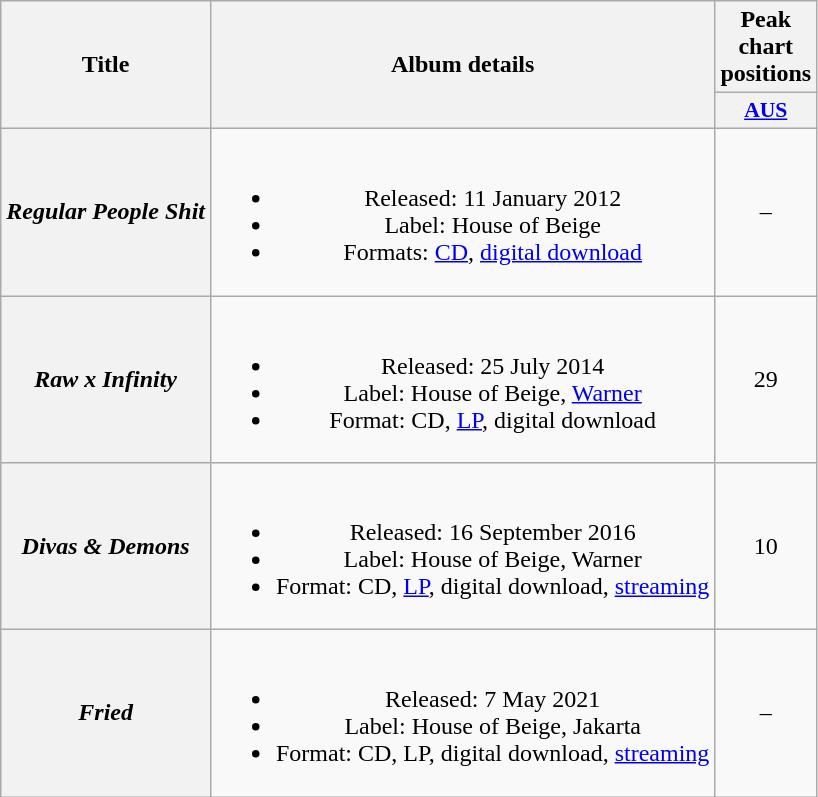<table class="wikitable plainrowheaders" style="text-align:center;">
<tr>
<th scope="col" rowspan="2">Title</th>
<th scope="col" rowspan="2">Album details</th>
<th scope="col" colspan="1">Peak chart positions</th>
</tr>
<tr>
<th scope="col" style="width:3em;font-size:90%;"><a href='#'>AUS</a><br></th>
</tr>
<tr>
<th scope="row"><em>Regular People Shit</em></th>
<td><br><ul><li>Released: 11 January 2012</li><li>Label: House of Beige</li><li>Formats: <a href='#'>CD</a>, <a href='#'>digital download</a></li></ul></td>
<td>–</td>
</tr>
<tr>
<th scope="row"><em>Raw x Infinity</em></th>
<td><br><ul><li>Released: 25 July 2014</li><li>Label: House of Beige, <a href='#'>Warner</a></li><li>Format: CD, <a href='#'>LP</a>, digital download</li></ul></td>
<td>29</td>
</tr>
<tr>
<th scope="row"><em>Divas & Demons</em></th>
<td><br><ul><li>Released: 16 September 2016</li><li>Label: House of Beige, Warner</li><li>Format: CD, <a href='#'>LP</a>, digital download, <a href='#'>streaming</a></li></ul></td>
<td>10</td>
</tr>
<tr>
<th scope="row"><em>Fried</em></th>
<td><br><ul><li>Released: 7 May 2021</li><li>Label: House of Beige, Jakarta</li><li>Format: CD, LP, digital download, <a href='#'>streaming</a></li></ul></td>
<td>–</td>
</tr>
</table>
